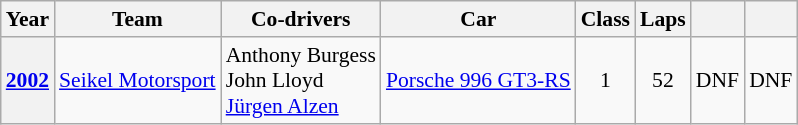<table class="wikitable" style="text-align:center; font-size:90%">
<tr>
<th>Year</th>
<th>Team</th>
<th>Co-drivers</th>
<th>Car</th>
<th>Class</th>
<th>Laps</th>
<th></th>
<th></th>
</tr>
<tr>
<th><a href='#'>2002</a></th>
<td align="left"> <a href='#'>Seikel Motorsport</a></td>
<td align="left"> Anthony Burgess<br> John Lloyd<br> <a href='#'>Jürgen Alzen</a></td>
<td align="left"><a href='#'>Porsche 996 GT3-RS</a></td>
<td>1</td>
<td>52</td>
<td>DNF</td>
<td>DNF</td>
</tr>
</table>
